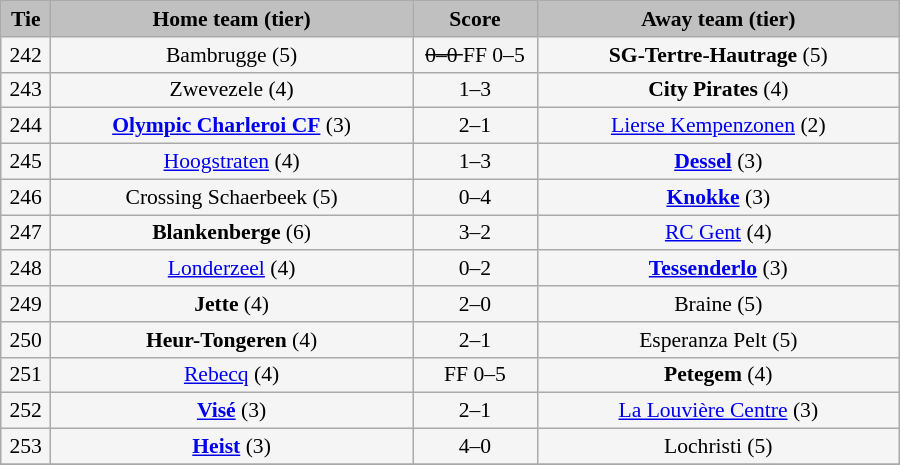<table class="wikitable" style="width: 600px; background:WhiteSmoke; text-align:center; font-size:90%">
<tr>
<td scope="col" style="width:  5.00%; background:silver;"><strong>Tie</strong></td>
<td scope="col" style="width: 36.25%; background:silver;"><strong>Home team (tier)</strong></td>
<td scope="col" style="width: 12.50%; background:silver;"><strong>Score</strong></td>
<td scope="col" style="width: 36.25%; background:silver;"><strong>Away team (tier)</strong></td>
</tr>
<tr>
<td>242</td>
<td>Bambrugge (5)</td>
<td><s>0–0 </s> FF 0–5</td>
<td><strong>SG-Tertre-Hautrage</strong> (5)</td>
</tr>
<tr>
<td>243</td>
<td>Zwevezele (4)</td>
<td>1–3</td>
<td><strong>City Pirates</strong> (4)</td>
</tr>
<tr>
<td>244</td>
<td><strong><a href='#'>Olympic Charleroi CF</a></strong> (3)</td>
<td>2–1</td>
<td><a href='#'>Lierse Kempenzonen</a> (2)</td>
</tr>
<tr>
<td>245</td>
<td><a href='#'>Hoogstraten</a> (4)</td>
<td>1–3</td>
<td><strong><a href='#'>Dessel</a></strong> (3)</td>
</tr>
<tr>
<td>246</td>
<td>Crossing Schaerbeek (5)</td>
<td>0–4</td>
<td><strong><a href='#'>Knokke</a></strong> (3)</td>
</tr>
<tr>
<td>247</td>
<td><strong>Blankenberge</strong> (6)</td>
<td>3–2</td>
<td><a href='#'>RC Gent</a> (4)</td>
</tr>
<tr>
<td>248</td>
<td><a href='#'>Londerzeel</a> (4)</td>
<td>0–2</td>
<td><strong><a href='#'>Tessenderlo</a></strong> (3)</td>
</tr>
<tr>
<td>249</td>
<td><strong>Jette</strong> (4)</td>
<td>2–0</td>
<td>Braine (5)</td>
</tr>
<tr>
<td>250</td>
<td><strong>Heur-Tongeren</strong> (4)</td>
<td>2–1</td>
<td>Esperanza Pelt (5)</td>
</tr>
<tr>
<td>251</td>
<td><a href='#'>Rebecq</a> (4)</td>
<td>FF 0–5</td>
<td><strong>Petegem</strong> (4)</td>
</tr>
<tr>
<td>252</td>
<td><strong><a href='#'>Visé</a></strong> (3)</td>
<td>2–1</td>
<td><a href='#'>La Louvière Centre</a> (3)</td>
</tr>
<tr>
<td>253</td>
<td><strong><a href='#'>Heist</a></strong> (3)</td>
<td>4–0</td>
<td>Lochristi (5)</td>
</tr>
<tr>
</tr>
</table>
